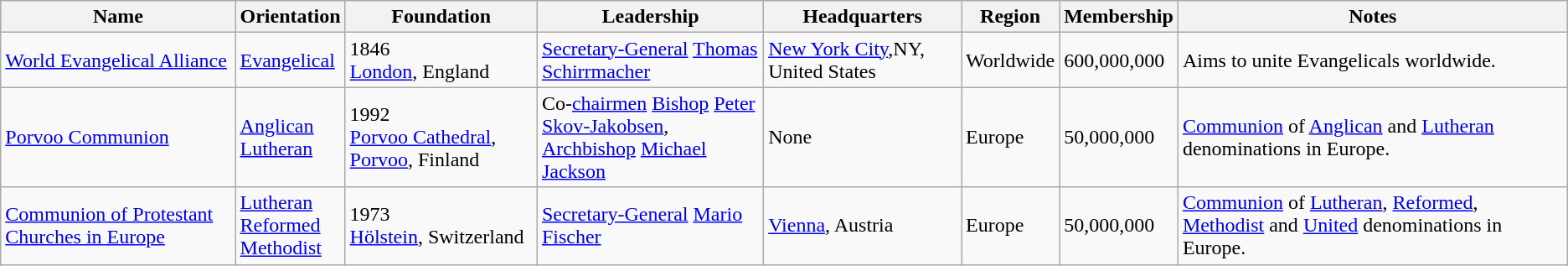<table class="wikitable sortable">
<tr>
<th>Name</th>
<th>Orientation</th>
<th>Foundation</th>
<th>Leadership</th>
<th>Headquarters</th>
<th>Region</th>
<th>Membership</th>
<th>Notes</th>
</tr>
<tr>
<td><a href='#'>World Evangelical Alliance</a></td>
<td><a href='#'>Evangelical</a></td>
<td>1846<br> <a href='#'>London</a>, England</td>
<td><a href='#'>Secretary-General</a> <a href='#'>Thomas Schirrmacher</a></td>
<td><a href='#'>New York City</a>,NY, United States</td>
<td>Worldwide</td>
<td>600,000,000</td>
<td>Aims to unite Evangelicals worldwide.</td>
</tr>
<tr>
<td><a href='#'>Porvoo Communion</a></td>
<td><a href='#'>Anglican</a><br><a href='#'>Lutheran</a></td>
<td>1992<br> <a href='#'>Porvoo Cathedral</a>, <a href='#'>Porvoo</a>, Finland</td>
<td>Co-<a href='#'>chairmen</a> <a href='#'>Bishop</a> <a href='#'>Peter Skov-Jakobsen</a>,<br><a href='#'>Archbishop</a> <a href='#'>Michael Jackson</a></td>
<td>None</td>
<td>Europe</td>
<td>50,000,000</td>
<td><a href='#'>Communion</a> of <a href='#'>Anglican</a> and <a href='#'>Lutheran</a> denominations in Europe.</td>
</tr>
<tr>
<td><a href='#'>Communion of Protestant Churches in Europe</a></td>
<td><a href='#'>Lutheran</a><br><a href='#'>Reformed</a><br><a href='#'>Methodist</a></td>
<td>1973<br><a href='#'>Hölstein</a>, Switzerland</td>
<td><a href='#'>Secretary-General</a> <a href='#'>Mario Fischer</a></td>
<td><a href='#'>Vienna</a>, Austria</td>
<td>Europe</td>
<td>50,000,000</td>
<td><a href='#'>Communion</a> of <a href='#'>Lutheran</a>, <a href='#'>Reformed</a>, <a href='#'>Methodist</a> and <a href='#'>United</a> denominations in Europe.</td>
</tr>
</table>
